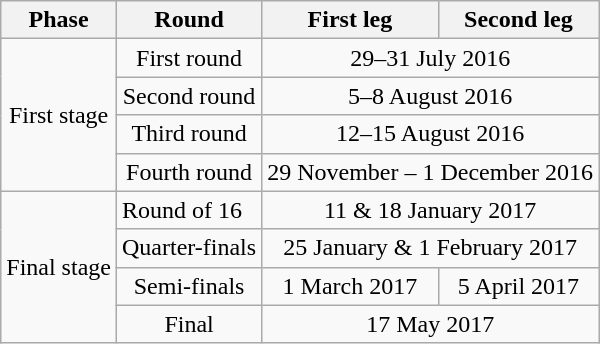<table class="wikitable" border="1">
<tr>
<th>Phase</th>
<th>Round</th>
<th>First leg</th>
<th>Second leg</th>
</tr>
<tr>
<td rowspan=4 align=center>First stage</td>
<td align="center">First round</td>
<td colspan=2 align=center>29–31 July 2016</td>
</tr>
<tr>
<td align=center>Second round</td>
<td colspan=2 align=center>5–8 August 2016</td>
</tr>
<tr>
<td align=center>Third round</td>
<td colspan=2 align=center>12–15 August 2016</td>
</tr>
<tr>
<td align="center">Fourth round</td>
<td colspan=2 align=center>29 November – 1 December 2016</td>
</tr>
<tr>
<td rowspan=4 align=center>Final stage</td>
<td>Round of 16</td>
<td colspan=2 align=center>11 & 18 January 2017</td>
</tr>
<tr>
<td>Quarter-finals</td>
<td colspan=2 align=center>25 January & 1 February 2017</td>
</tr>
<tr>
<td align=center>Semi-finals</td>
<td align=center>1 March 2017</td>
<td align=center>5 April 2017</td>
</tr>
<tr>
<td align=center>Final</td>
<td colspan=2 align=center>17 May 2017</td>
</tr>
</table>
